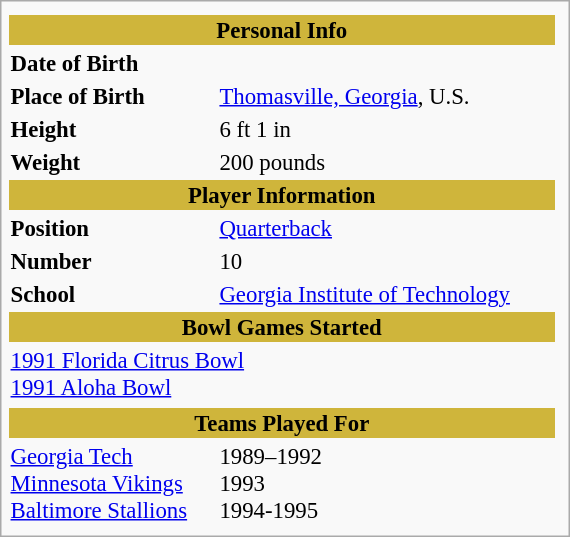<table class="infobox" style="width: 25em; font-size: 95%;">
<tr>
<td align="center" colspan="2"></td>
</tr>
<tr>
<th colspan="2" bgcolor="#CFB53B"><strong>Personal Info</strong></th>
</tr>
<tr style="vertical-align: top;">
<td><strong>Date of Birth</strong></td>
<td></td>
</tr>
<tr>
<td><strong>Place of Birth</strong></td>
<td><a href='#'>Thomasville, Georgia</a>, U.S.</td>
</tr>
<tr>
<td><strong>Height</strong></td>
<td>6 ft 1 in</td>
</tr>
<tr>
<td><strong>Weight</strong></td>
<td>200 pounds</td>
</tr>
<tr>
<th colspan="2" bgcolor="#CFB53B"><strong>Player Information</strong></th>
</tr>
<tr style="vertical-align: top;">
<td><strong>Position</strong></td>
<td><a href='#'>Quarterback</a></td>
</tr>
<tr style="vertical-align: top;">
<td><strong>Number</strong></td>
<td>10</td>
</tr>
<tr>
<td><strong>School</strong></td>
<td><a href='#'>Georgia Institute of Technology</a></td>
</tr>
<tr>
<th colspan="2" bgcolor="#CFB53B"><strong>Bowl Games Started</strong></th>
</tr>
<tr style="vertical-align: top;">
<td colspan="2"><a href='#'>1991 Florida Citrus Bowl</a><br><a href='#'>1991 Aloha Bowl</a></td>
</tr>
<tr>
</tr>
<tr>
<th colspan="2" bgcolor="#CFB53B"><strong>Teams Played For</strong></th>
</tr>
<tr style="vertical-align: top;">
<td><a href='#'>Georgia Tech</a><br><a href='#'>Minnesota Vikings</a><br><a href='#'>Baltimore Stallions</a></td>
<td>1989–1992<br>1993<br>1994-1995</td>
<td></td>
</tr>
<tr style="vertical-align: top;">
</tr>
</table>
